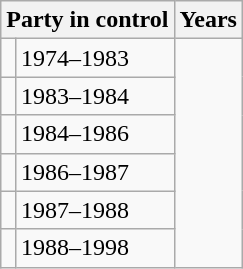<table class="wikitable">
<tr>
<th colspan="2">Party in control</th>
<th>Years</th>
</tr>
<tr>
<td></td>
<td>1974–1983</td>
</tr>
<tr>
<td></td>
<td>1983–1984</td>
</tr>
<tr>
<td></td>
<td>1984–1986</td>
</tr>
<tr>
<td></td>
<td>1986–1987</td>
</tr>
<tr>
<td></td>
<td>1987–1988</td>
</tr>
<tr>
<td></td>
<td>1988–1998</td>
</tr>
</table>
